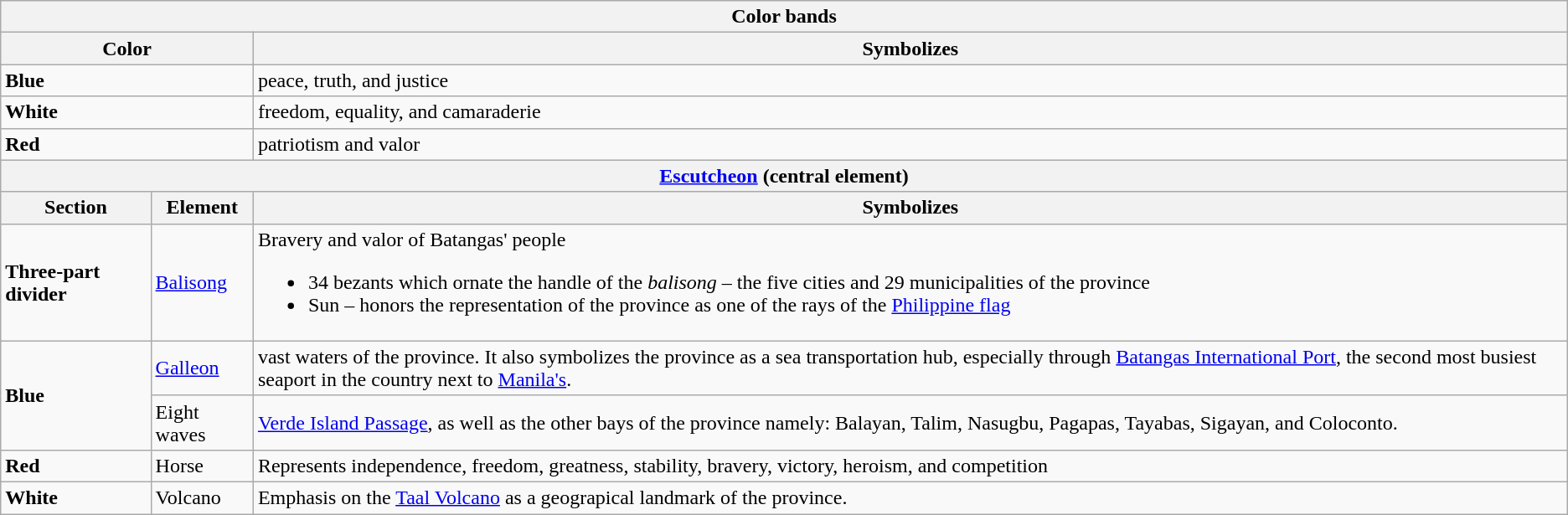<table class="wikitable">
<tr>
<th colspan=3>Color bands</th>
</tr>
<tr>
<th colspan=2>Color</th>
<th>Symbolizes</th>
</tr>
<tr>
<td colspan=2><strong>Blue</strong></td>
<td>peace, truth, and justice</td>
</tr>
<tr>
<td colspan=2><strong>White</strong></td>
<td>freedom, equality, and camaraderie</td>
</tr>
<tr>
<td colspan=2><strong>Red</strong></td>
<td>patriotism and valor</td>
</tr>
<tr>
<th colspan=3><a href='#'>Escutcheon</a> (central element)</th>
</tr>
<tr>
<th>Section</th>
<th>Element</th>
<th>Symbolizes</th>
</tr>
<tr>
<td><strong>Three-part divider</strong></td>
<td><a href='#'>Balisong</a></td>
<td>Bravery and valor of Batangas' people<br><ul><li>34 bezants which ornate the handle of the <em>balisong</em> – the five cities and 29 municipalities of the province</li><li>Sun – honors the representation of the province as one of the rays of the <a href='#'>Philippine flag</a></li></ul></td>
</tr>
<tr>
<td rowspan=2><strong>Blue</strong></td>
<td><a href='#'>Galleon</a></td>
<td>vast waters of the province. It also symbolizes the province as a sea transportation hub, especially through <a href='#'>Batangas International Port</a>, the second most busiest seaport in the country next to <a href='#'>Manila's</a>.</td>
</tr>
<tr>
<td>Eight waves</td>
<td><a href='#'>Verde Island Passage</a>, as well as the other bays of the province namely: Balayan, Talim, Nasugbu, Pagapas, Tayabas, Sigayan, and Coloconto.</td>
</tr>
<tr>
<td><strong>Red</strong></td>
<td>Horse</td>
<td>Represents independence, freedom, greatness, stability, bravery, victory, heroism, and competition</td>
</tr>
<tr>
<td><strong>White</strong></td>
<td>Volcano</td>
<td>Emphasis on the <a href='#'>Taal Volcano</a> as a geograpical landmark of the province.</td>
</tr>
</table>
